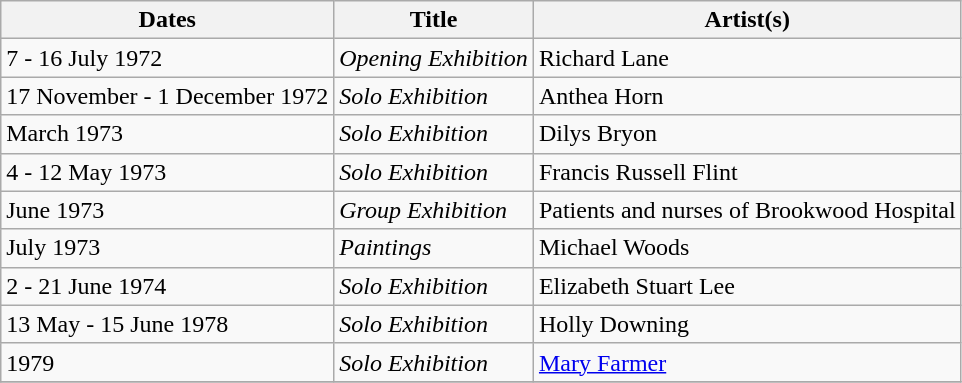<table class="wikitable sortable">
<tr>
<th>Dates</th>
<th>Title</th>
<th>Artist(s)</th>
</tr>
<tr>
<td>7 - 16 July 1972</td>
<td><em>Opening Exhibition</em></td>
<td>Richard Lane</td>
</tr>
<tr>
<td>17 November - 1 December 1972</td>
<td><em>Solo Exhibition</em></td>
<td>Anthea Horn</td>
</tr>
<tr>
<td>March 1973</td>
<td><em>Solo Exhibition</em></td>
<td>Dilys Bryon</td>
</tr>
<tr>
<td>4 - 12 May 1973</td>
<td><em>Solo Exhibition</em></td>
<td>Francis Russell Flint</td>
</tr>
<tr>
<td>June 1973</td>
<td><em>Group Exhibition</em></td>
<td>Patients and nurses of Brookwood Hospital</td>
</tr>
<tr>
<td>July 1973</td>
<td><em>Paintings</em></td>
<td>Michael Woods</td>
</tr>
<tr>
<td>2 - 21 June 1974</td>
<td><em>Solo Exhibition</em></td>
<td>Elizabeth Stuart Lee</td>
</tr>
<tr>
<td>13 May - 15 June 1978</td>
<td><em>Solo Exhibition</em></td>
<td>Holly Downing</td>
</tr>
<tr>
<td>1979</td>
<td><em>Solo Exhibition</em></td>
<td><a href='#'>Mary Farmer</a></td>
</tr>
<tr>
</tr>
</table>
